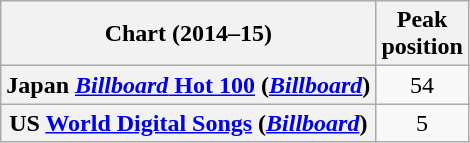<table class="wikitable sortable plainrowheaders" style="text-align:center">
<tr>
<th scope="col">Chart (2014–15)</th>
<th scope="col">Peak<br>position</th>
</tr>
<tr>
<th scope="row">Japan <a href='#'><em>Billboard</em> Hot 100</a> (<em><a href='#'>Billboard</a></em>)</th>
<td>54</td>
</tr>
<tr>
<th scope="row">US <a href='#'>World Digital Songs</a> (<em><a href='#'>Billboard</a></em>)</th>
<td>5</td>
</tr>
</table>
